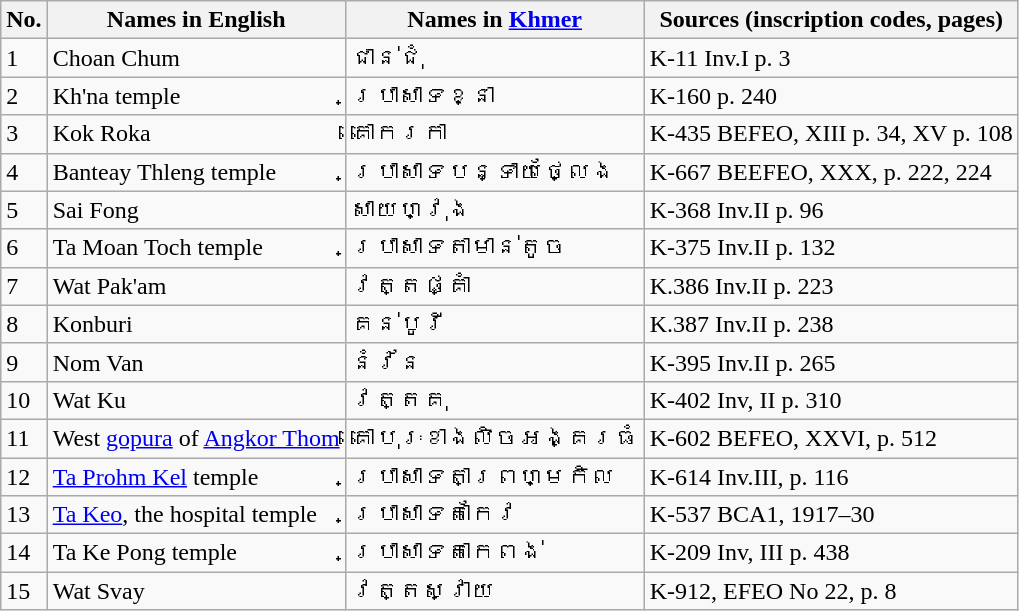<table class="wikitable">
<tr>
<th>No.</th>
<th>Names in English</th>
<th>Names in <a href='#'>Khmer</a></th>
<th>Sources (inscription codes, pages)</th>
</tr>
<tr>
<td>1</td>
<td>Choan Chum</td>
<td>ជាន់ជំុ</td>
<td>K-11 Inv.I p. 3</td>
</tr>
<tr>
<td>2</td>
<td>Kh'na temple</td>
<td>ប្រាសាទខ្នា</td>
<td>K-160 p. 240</td>
</tr>
<tr>
<td>3</td>
<td>Kok Roka</td>
<td>គោករកា</td>
<td>K-435 BEFEO, XIII p. 34, XV p. 108</td>
</tr>
<tr>
<td>4</td>
<td>Banteay Thleng temple</td>
<td>ប្រាសាទបន្ទាយថ្លែង</td>
<td>K-667 BEEFEO, XXX, p. 222, 224</td>
</tr>
<tr>
<td>5</td>
<td>Sai Fong</td>
<td>សាយហ្វុង</td>
<td>K-368 Inv.II p. 96</td>
</tr>
<tr>
<td>6</td>
<td>Ta Moan Toch temple</td>
<td>ប្រាសាទតាមាន់តូច</td>
<td>K-375 Inv.II p. 132</td>
</tr>
<tr>
<td>7</td>
<td>Wat Pak'am</td>
<td>វត្តផ្គាំ</td>
<td>K.386 Inv.II p. 223</td>
</tr>
<tr>
<td>8</td>
<td>Konburi</td>
<td>គន់បូរី</td>
<td>K.387 Inv.II p. 238</td>
</tr>
<tr>
<td>9</td>
<td>Nom Van</td>
<td>នំវ័ន</td>
<td>K-395 Inv.II p. 265</td>
</tr>
<tr>
<td>10</td>
<td>Wat Ku</td>
<td>វត្តគុ</td>
<td>K-402 Inv, II p. 310</td>
</tr>
<tr>
<td>11</td>
<td>West <a href='#'>gopura</a> of <a href='#'>Angkor Thom</a></td>
<td>គោបុរៈខាងលិចអង្គរធំ</td>
<td>K-602 BEFEO, XXVI, p. 512</td>
</tr>
<tr>
<td>12</td>
<td><a href='#'>Ta Prohm Kel</a> temple</td>
<td>ប្រាសាទតាព្រហ្មកិល</td>
<td>K-614 Inv.III, p. 116</td>
</tr>
<tr>
<td>13</td>
<td><a href='#'>Ta Keo</a>, the hospital temple</td>
<td>ប្រាសាទតាកែវ</td>
<td>K-537 BCA1, 1917–30</td>
</tr>
<tr>
<td>14</td>
<td>Ta Ke Pong temple</td>
<td>ប្រាសាទតាកេពង់</td>
<td>K-209 Inv, III p. 438</td>
</tr>
<tr>
<td>15</td>
<td>Wat Svay</td>
<td>វត្តស្វាយ</td>
<td>K-912, EFEO No 22, p. 8</td>
</tr>
</table>
